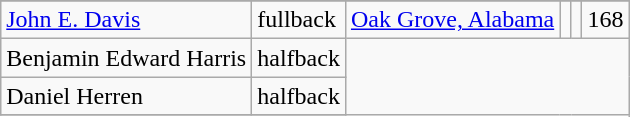<table class="wikitable">
<tr>
</tr>
<tr>
<td><a href='#'>John E. Davis</a></td>
<td>fullback</td>
<td><a href='#'>Oak Grove, Alabama</a></td>
<td></td>
<td></td>
<td>168</td>
</tr>
<tr>
<td>Benjamin Edward Harris</td>
<td>halfback</td>
</tr>
<tr>
<td>Daniel Herren</td>
<td>halfback</td>
</tr>
<tr>
</tr>
</table>
